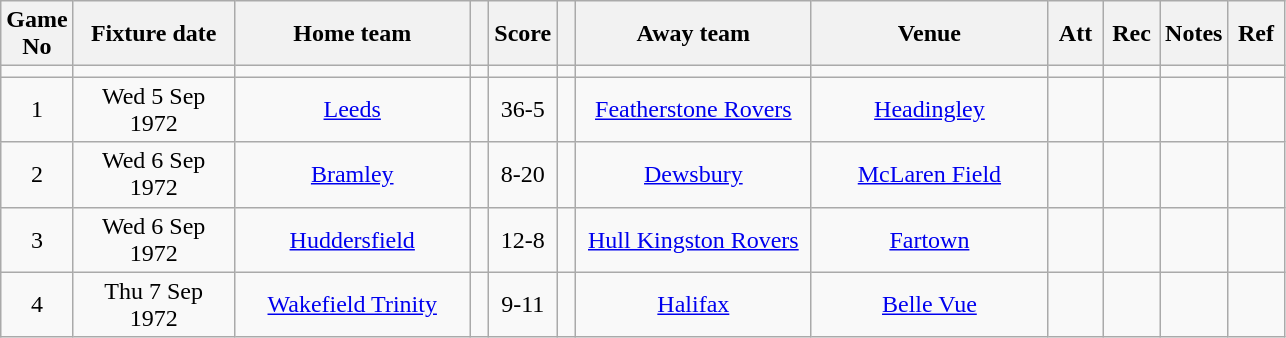<table class="wikitable" style="text-align:center;">
<tr>
<th width=20 abbr="No">Game No</th>
<th width=100 abbr="Date">Fixture date</th>
<th width=150 abbr="Home team">Home team</th>
<th width=5 abbr="space"></th>
<th width=20 abbr="Score">Score</th>
<th width=5 abbr="space"></th>
<th width=150 abbr="Away team">Away team</th>
<th width=150 abbr="Venue">Venue</th>
<th width=30 abbr="Att">Att</th>
<th width=30 abbr="Rec">Rec</th>
<th width=20 abbr="Notes">Notes</th>
<th width=30 abbr="Ref">Ref</th>
</tr>
<tr>
<td></td>
<td></td>
<td></td>
<td></td>
<td></td>
<td></td>
<td></td>
<td></td>
<td></td>
<td></td>
<td></td>
</tr>
<tr>
<td>1</td>
<td>Wed 5 Sep 1972</td>
<td><a href='#'>Leeds</a></td>
<td></td>
<td>36-5</td>
<td></td>
<td><a href='#'>Featherstone Rovers</a></td>
<td><a href='#'>Headingley</a></td>
<td></td>
<td></td>
<td></td>
<td></td>
</tr>
<tr>
<td>2</td>
<td>Wed 6 Sep 1972</td>
<td><a href='#'>Bramley</a></td>
<td></td>
<td>8-20</td>
<td></td>
<td><a href='#'>Dewsbury</a></td>
<td><a href='#'>McLaren Field</a></td>
<td></td>
<td></td>
<td></td>
<td></td>
</tr>
<tr>
<td>3</td>
<td>Wed 6 Sep 1972</td>
<td><a href='#'>Huddersfield</a></td>
<td></td>
<td>12-8</td>
<td></td>
<td><a href='#'>Hull Kingston Rovers</a></td>
<td><a href='#'>Fartown</a></td>
<td></td>
<td></td>
<td></td>
<td></td>
</tr>
<tr>
<td>4</td>
<td>Thu 7 Sep 1972</td>
<td><a href='#'>Wakefield Trinity</a></td>
<td></td>
<td>9-11</td>
<td></td>
<td><a href='#'>Halifax</a></td>
<td><a href='#'>Belle Vue</a></td>
<td></td>
<td></td>
<td></td>
<td></td>
</tr>
</table>
